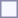<table style="border:1px solid #8888aa; background-color:#f7f8ff; padding:5px; font-size:95%; margin: 0px 12px 12px 0px;">
</table>
